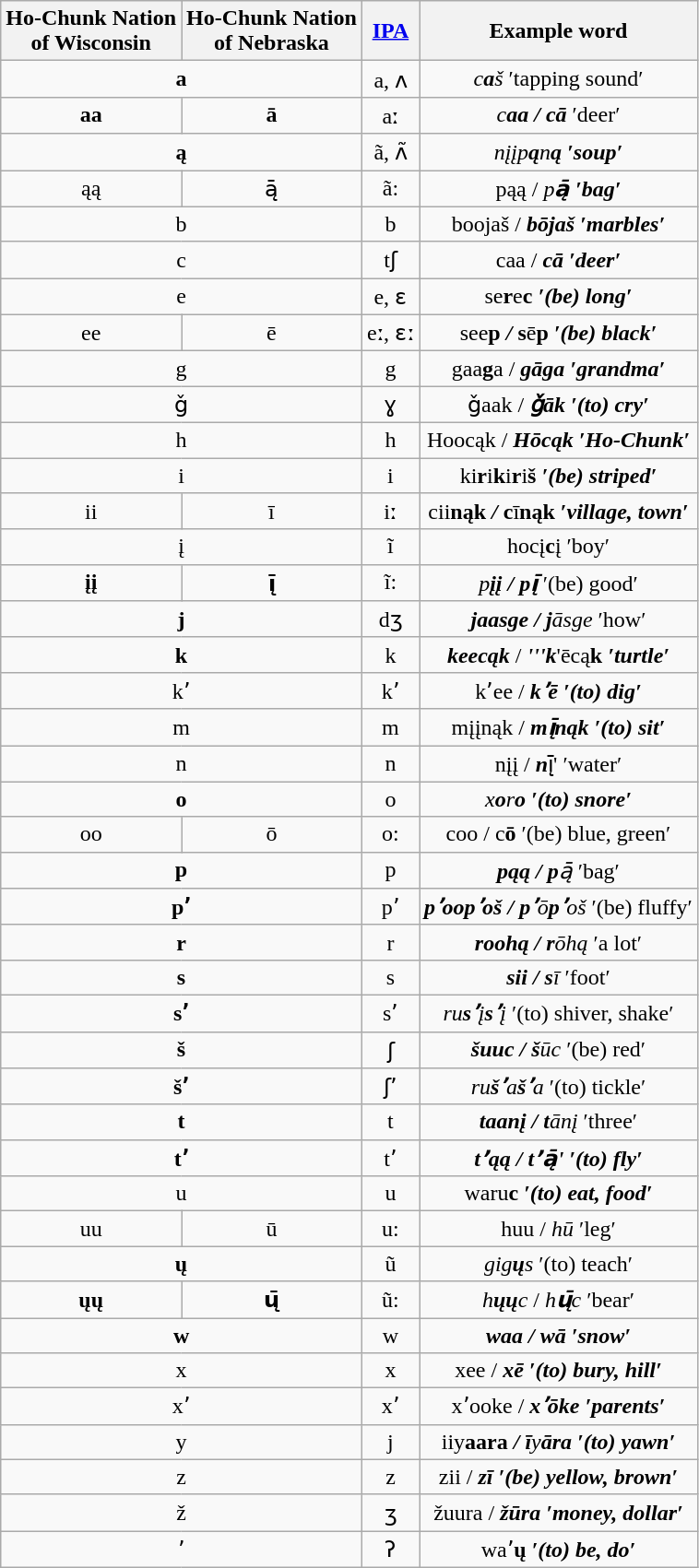<table class="wikitable" style="text-align:center;">
<tr>
<th>Ho-Chunk Nation<br>of Wisconsin</th>
<th>Ho-Chunk Nation<br>of Nebraska</th>
<th><a href='#'>IPA</a></th>
<th>Example word</th>
</tr>
<tr>
<td colspan=2><strong>a</strong></td>
<td>a, ʌ</td>
<td><em>c<strong>a</strong>š</em> ′tapping sound′</td>
</tr>
<tr>
<td><strong>aa</strong></td>
<td><strong>ā</strong></td>
<td>aː</td>
<td><em>c<strong>aa<strong><em> / </em>c</strong>ā</em></strong> ′deer′</td>
</tr>
<tr>
<td colspan=2><strong>ą</strong></td>
<td>ã, ʌ̃</td>
<td><em>nįįp<strong>ą</strong>n<strong>ą<strong><em> ′soup′</td>
</tr>
<tr>
<td></strong>ąą<strong></td>
<td></strong>ą̄<strong></td>
<td>ã:</td>
<td></em>p</strong>ąą</em></strong> / <em>p<strong>ą̄<strong><em> ′bag′</td>
</tr>
<tr>
<td colspan=2></strong>b<strong></td>
<td>b</td>
<td></em></strong>b</strong>oojaš</em> / <strong><em>b<strong>ōjaš<em> ′marbles′</td>
</tr>
<tr>
<td colspan=2></strong>c<strong></td>
<td>tʃ</td>
<td></em></strong>c</strong>aa</em> / <strong><em>c<strong>ā<em> ′deer′</td>
</tr>
<tr>
<td colspan=2></strong>e<strong></td>
<td>e, ɛ</td>
<td></em>s</strong>e<strong>r</strong>e<strong>c<em> ′(be) long′</td>
</tr>
<tr>
<td></strong>ee<strong></td>
<td></strong>ē<strong></td>
<td>eː, ɛː</td>
<td></em>s</strong>ee<strong>p<em> / </em>s</strong>ē<strong>p<em> ′(be) black′</td>
</tr>
<tr>
<td colspan=2></strong>g<strong></td>
<td>g</td>
<td></em></strong>g</strong>aa<strong>g</strong>a</em> / <strong><em>g<strong>ā</strong>g<strong>a ′<em>grandma′</td>
</tr>
<tr>
<td colspan=2></strong>ǧ<strong></td>
<td>ɣ</td>
<td></em></strong>ǧ</strong>aak</em> / <strong><em>ǧ<strong>āk ′<em>(to) cry′</td>
</tr>
<tr>
<td colspan=2></strong>h<strong></td>
<td>h</td>
<td></em></strong>H</strong>oocąk</em> / <strong><em>H<strong>ōcąk<em>  ′Ho-Chunk′</td>
</tr>
<tr>
<td colspan=2></strong>i<strong></td>
<td>i</td>
<td></em>k</strong>i<strong>r</strong>i<strong>k</strong>i<strong>r</strong>i<strong>š<em> ′(be) striped′</td>
</tr>
<tr>
<td></strong>ii<strong></td>
<td></strong>ī<strong></td>
<td>iː</td>
<td></em>c</strong>ii<strong>nąk<em> / </em>c</strong>ī<strong>nąk ′<em>village, town′</td>
</tr>
<tr>
<td colspan=2></strong>į<strong></td>
<td>ĩ</td>
<td></em>hoc</strong>į<strong>c</strong>į</em></strong> ′boy′</td>
</tr>
<tr>
<td><strong>įį</strong></td>
<td><strong>į̄</strong></td>
<td>ĩ:</td>
<td><em>p<strong>įį<strong><em> / </em>p</strong>į̄</em></strong> ′(be) good′</td>
</tr>
<tr>
<td colspan=2><strong>j</strong></td>
<td>dʒ</td>
<td><strong><em>j<strong>aasge<em> / </em></strong>j</strong>āsge</em> ′how′</td>
</tr>
<tr>
<td colspan=2><strong>k</strong></td>
<td>k</td>
<td><strong><em>k<strong>eecą</strong>k</em></strong> / <strong><em>'''k</em></strong>'ēcą<strong>k<strong><em> ′turtle′<em></td>
</tr>
<tr>
<td colspan=2></strong>kʼ<strong></td>
<td>kʼ</td>
<td></em></strong>kʼ</strong>ee</em> / <strong><em>kʼ<strong>ē<em> ′(to) dig′</td>
</tr>
<tr>
<td colspan=2></strong>m<strong></td>
<td>m</td>
<td></em></strong>m</strong>įįnąk</em> / <strong><em>m<strong>į̄nąk<em> ′(to) sit′</td>
</tr>
<tr>
<td colspan=2></strong>n<strong></td>
<td>n</td>
<td></em></strong>n</strong>įį</em> / <strong><em>n</em></strong>į̄' ′water′</td>
</tr>
<tr>
<td colspan=2><strong>o</strong></td>
<td>o</td>
<td><em>x<strong>o</strong>r<strong>o<strong><em> ′(to) snore′</td>
</tr>
<tr>
<td></strong>oo<strong></td>
<td></strong>ō<strong></td>
<td>o:</td>
<td></em>c</strong>oo</em></strong> / c<strong>ō</strong> ′(be) blue, green′</td>
</tr>
<tr>
<td colspan=2><strong>p</strong></td>
<td>p</td>
<td><strong><em>p<strong>ąą<em> / </em></strong>p</strong>ą̄</em> ′bag′</td>
</tr>
<tr>
<td colspan=2><strong>pʼ</strong></td>
<td>pʼ</td>
<td><strong><em>pʼ<strong>oo</strong>pʼ<strong>oš<em> / </em></strong>pʼ</strong>ō<strong>pʼ</strong>oš</em> ′(be) fluffy′</td>
</tr>
<tr>
<td colspan=2><strong>r</strong></td>
<td>r</td>
<td><strong><em>r<strong>oohą<em> / </em></strong>r</strong>ōhą</em> ′a lot′</td>
</tr>
<tr>
<td colspan=2><strong>s</strong></td>
<td>s</td>
<td><strong><em>s<strong>ii<em> / </em></strong>s</strong>ī</em>  ′foot′</td>
</tr>
<tr>
<td colspan=2><strong>sʼ</strong></td>
<td>sʼ</td>
<td><em>ru<strong>sʼ</strong>į<strong>sʼ</strong>į</em> ′(to) shiver, shake′</td>
</tr>
<tr>
<td colspan=2><strong>š</strong></td>
<td>ʃ</td>
<td><strong><em>š<strong>uuc<em> / </em></strong>š</strong>ūc</em> ′(be) red′</td>
</tr>
<tr>
<td colspan=2><strong>šʼ</strong></td>
<td>ʃʼ</td>
<td><em>ru<strong>šʼ</strong>a<strong>šʼ</strong>a</em> ′(to) tickle′</td>
</tr>
<tr>
<td colspan=2><strong>t</strong></td>
<td>t</td>
<td><strong><em>t<strong>aanį<em> / </em></strong>t</strong>ānį</em> ′three′</td>
</tr>
<tr>
<td colspan=2><strong>tʼ</strong></td>
<td>tʼ</td>
<td><strong><em>tʼ<strong>ąą<em> / </em></strong>tʼ<strong><em>ą̄' ′(to) fly′</td>
</tr>
<tr>
<td colspan=2></strong>u<strong></td>
<td>u</td>
<td></em>war</strong>u<strong>c<em> ′(to) eat, food′</td>
</tr>
<tr>
<td></strong>uu<strong></td>
<td></strong>ū<strong></td>
<td>u:</td>
<td></em>h</strong>uu</em></strong> / <em>hū</em> ′leg′</td>
</tr>
<tr>
<td colspan=2><strong>ų</strong></td>
<td>ũ</td>
<td><em>gig<strong>ų</strong>s</em> ′(to) teach′</td>
</tr>
<tr>
<td><strong>ųų</strong></td>
<td><strong>ų̄</strong></td>
<td>ũ:</td>
<td><em>h<strong>ųų</strong>c</em> / <em>h<strong>ų̄</strong>c</em> ′bear′</td>
</tr>
<tr>
<td colspan=2><strong>w</strong></td>
<td>w</td>
<td><strong><em>w<strong>aa<em> / </em>wā<em> ′snow′</td>
</tr>
<tr>
<td colspan=2></strong>x<strong></td>
<td>x</td>
<td></em></strong>x</strong>ee</em> / <strong><em>x<strong>ē<em> ′(to) bury, hill′</td>
</tr>
<tr>
<td colspan=2></strong>xʼ<strong></td>
<td>xʼ</td>
<td></em></strong>xʼ</strong>ooke</em> / <strong><em>xʼ<strong>ōke<em> ′parents′</td>
</tr>
<tr>
<td colspan=2></strong>y<strong></td>
<td>j</td>
<td></em>ii</strong>y<strong>aara<em> / ī</strong>y<strong>āra ′(to) yawn′</td>
</tr>
<tr>
<td colspan=2></strong>z<strong></td>
<td>z</td>
<td></em></strong>z</strong>ii</em> / <strong><em>z<strong>ī<em> ′(be) yellow, brown′</td>
</tr>
<tr>
<td colspan=2></strong>ž<strong></td>
<td>ʒ</td>
<td></em></strong>ž</strong>uura</em> / <strong><em>ž<strong>ūra<em> ′money, dollar′</td>
</tr>
<tr>
<td colspan=2>ʼ</td>
<td>ʔ</td>
<td></em>wa</strong>ʼ<strong>ų<em> ′(to) be, do′</td>
</tr>
</table>
